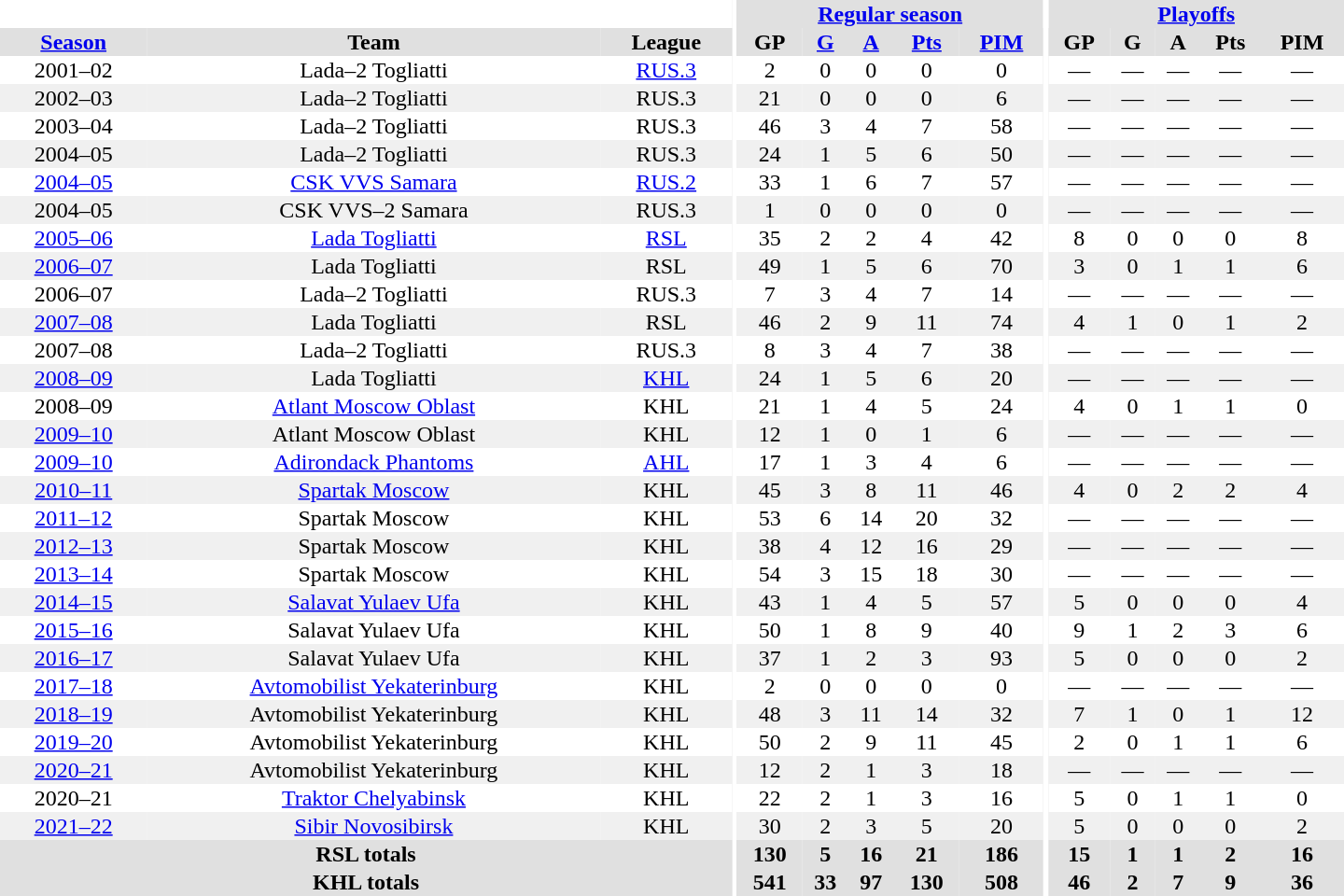<table border="0" cellpadding="1" cellspacing="0" style="text-align:center; width:60em">
<tr bgcolor="#e0e0e0">
<th colspan="3" bgcolor="#ffffff"></th>
<th rowspan="99" bgcolor="#ffffff"></th>
<th colspan="5"><a href='#'>Regular season</a></th>
<th rowspan="99" bgcolor="#ffffff"></th>
<th colspan="5"><a href='#'>Playoffs</a></th>
</tr>
<tr bgcolor="#e0e0e0">
<th><a href='#'>Season</a></th>
<th>Team</th>
<th>League</th>
<th>GP</th>
<th><a href='#'>G</a></th>
<th><a href='#'>A</a></th>
<th><a href='#'>Pts</a></th>
<th><a href='#'>PIM</a></th>
<th>GP</th>
<th>G</th>
<th>A</th>
<th>Pts</th>
<th>PIM</th>
</tr>
<tr>
<td>2001–02</td>
<td>Lada–2 Togliatti</td>
<td><a href='#'>RUS.3</a></td>
<td>2</td>
<td>0</td>
<td>0</td>
<td>0</td>
<td>0</td>
<td>—</td>
<td>—</td>
<td>—</td>
<td>—</td>
<td>—</td>
</tr>
<tr bgcolor="#f0f0f0">
<td>2002–03</td>
<td>Lada–2 Togliatti</td>
<td>RUS.3</td>
<td>21</td>
<td>0</td>
<td>0</td>
<td>0</td>
<td>6</td>
<td>—</td>
<td>—</td>
<td>—</td>
<td>—</td>
<td>—</td>
</tr>
<tr>
<td>2003–04</td>
<td>Lada–2 Togliatti</td>
<td>RUS.3</td>
<td>46</td>
<td>3</td>
<td>4</td>
<td>7</td>
<td>58</td>
<td>—</td>
<td>—</td>
<td>—</td>
<td>—</td>
<td>—</td>
</tr>
<tr bgcolor="#f0f0f0">
<td>2004–05</td>
<td>Lada–2 Togliatti</td>
<td>RUS.3</td>
<td>24</td>
<td>1</td>
<td>5</td>
<td>6</td>
<td>50</td>
<td>—</td>
<td>—</td>
<td>—</td>
<td>—</td>
<td>—</td>
</tr>
<tr>
<td><a href='#'>2004–05</a></td>
<td><a href='#'>CSK VVS Samara</a></td>
<td><a href='#'>RUS.2</a></td>
<td>33</td>
<td>1</td>
<td>6</td>
<td>7</td>
<td>57</td>
<td>—</td>
<td>—</td>
<td>—</td>
<td>—</td>
<td>—</td>
</tr>
<tr bgcolor="#f0f0f0">
<td>2004–05</td>
<td>CSK VVS–2 Samara</td>
<td>RUS.3</td>
<td>1</td>
<td>0</td>
<td>0</td>
<td>0</td>
<td>0</td>
<td>—</td>
<td>—</td>
<td>—</td>
<td>—</td>
<td>—</td>
</tr>
<tr>
<td><a href='#'>2005–06</a></td>
<td><a href='#'>Lada Togliatti</a></td>
<td><a href='#'>RSL</a></td>
<td>35</td>
<td>2</td>
<td>2</td>
<td>4</td>
<td>42</td>
<td>8</td>
<td>0</td>
<td>0</td>
<td>0</td>
<td>8</td>
</tr>
<tr bgcolor="#f0f0f0">
<td><a href='#'>2006–07</a></td>
<td>Lada Togliatti</td>
<td>RSL</td>
<td>49</td>
<td>1</td>
<td>5</td>
<td>6</td>
<td>70</td>
<td>3</td>
<td>0</td>
<td>1</td>
<td>1</td>
<td>6</td>
</tr>
<tr>
<td>2006–07</td>
<td>Lada–2 Togliatti</td>
<td>RUS.3</td>
<td>7</td>
<td>3</td>
<td>4</td>
<td>7</td>
<td>14</td>
<td>—</td>
<td>—</td>
<td>—</td>
<td>—</td>
<td>—</td>
</tr>
<tr bgcolor="#f0f0f0">
<td><a href='#'>2007–08</a></td>
<td>Lada Togliatti</td>
<td>RSL</td>
<td>46</td>
<td>2</td>
<td>9</td>
<td>11</td>
<td>74</td>
<td>4</td>
<td>1</td>
<td>0</td>
<td>1</td>
<td>2</td>
</tr>
<tr>
<td>2007–08</td>
<td>Lada–2 Togliatti</td>
<td>RUS.3</td>
<td>8</td>
<td>3</td>
<td>4</td>
<td>7</td>
<td>38</td>
<td>—</td>
<td>—</td>
<td>—</td>
<td>—</td>
<td>—</td>
</tr>
<tr bgcolor="#f0f0f0">
<td><a href='#'>2008–09</a></td>
<td>Lada Togliatti</td>
<td><a href='#'>KHL</a></td>
<td>24</td>
<td>1</td>
<td>5</td>
<td>6</td>
<td>20</td>
<td>—</td>
<td>—</td>
<td>—</td>
<td>—</td>
<td>—</td>
</tr>
<tr>
<td>2008–09</td>
<td><a href='#'>Atlant Moscow Oblast</a></td>
<td>KHL</td>
<td>21</td>
<td>1</td>
<td>4</td>
<td>5</td>
<td>24</td>
<td>4</td>
<td>0</td>
<td>1</td>
<td>1</td>
<td>0</td>
</tr>
<tr bgcolor="#f0f0f0">
<td><a href='#'>2009–10</a></td>
<td>Atlant Moscow Oblast</td>
<td>KHL</td>
<td>12</td>
<td>1</td>
<td>0</td>
<td>1</td>
<td>6</td>
<td>—</td>
<td>—</td>
<td>—</td>
<td>—</td>
<td>—</td>
</tr>
<tr>
<td><a href='#'>2009–10</a></td>
<td><a href='#'>Adirondack Phantoms</a></td>
<td><a href='#'>AHL</a></td>
<td>17</td>
<td>1</td>
<td>3</td>
<td>4</td>
<td>6</td>
<td>—</td>
<td>—</td>
<td>—</td>
<td>—</td>
<td>—</td>
</tr>
<tr bgcolor="#f0f0f0">
<td><a href='#'>2010–11</a></td>
<td><a href='#'>Spartak Moscow</a></td>
<td>KHL</td>
<td>45</td>
<td>3</td>
<td>8</td>
<td>11</td>
<td>46</td>
<td>4</td>
<td>0</td>
<td>2</td>
<td>2</td>
<td>4</td>
</tr>
<tr>
<td><a href='#'>2011–12</a></td>
<td>Spartak Moscow</td>
<td>KHL</td>
<td>53</td>
<td>6</td>
<td>14</td>
<td>20</td>
<td>32</td>
<td>—</td>
<td>—</td>
<td>—</td>
<td>—</td>
<td>—</td>
</tr>
<tr bgcolor="#f0f0f0">
<td><a href='#'>2012–13</a></td>
<td>Spartak Moscow</td>
<td>KHL</td>
<td>38</td>
<td>4</td>
<td>12</td>
<td>16</td>
<td>29</td>
<td>—</td>
<td>—</td>
<td>—</td>
<td>—</td>
<td>—</td>
</tr>
<tr>
<td><a href='#'>2013–14</a></td>
<td>Spartak Moscow</td>
<td>KHL</td>
<td>54</td>
<td>3</td>
<td>15</td>
<td>18</td>
<td>30</td>
<td>—</td>
<td>—</td>
<td>—</td>
<td>—</td>
<td>—</td>
</tr>
<tr bgcolor="#f0f0f0">
<td><a href='#'>2014–15</a></td>
<td><a href='#'>Salavat Yulaev Ufa</a></td>
<td>KHL</td>
<td>43</td>
<td>1</td>
<td>4</td>
<td>5</td>
<td>57</td>
<td>5</td>
<td>0</td>
<td>0</td>
<td>0</td>
<td>4</td>
</tr>
<tr>
<td><a href='#'>2015–16</a></td>
<td>Salavat Yulaev Ufa</td>
<td>KHL</td>
<td>50</td>
<td>1</td>
<td>8</td>
<td>9</td>
<td>40</td>
<td>9</td>
<td>1</td>
<td>2</td>
<td>3</td>
<td>6</td>
</tr>
<tr bgcolor="#f0f0f0">
<td><a href='#'>2016–17</a></td>
<td>Salavat Yulaev Ufa</td>
<td>KHL</td>
<td>37</td>
<td>1</td>
<td>2</td>
<td>3</td>
<td>93</td>
<td>5</td>
<td>0</td>
<td>0</td>
<td>0</td>
<td>2</td>
</tr>
<tr>
<td><a href='#'>2017–18</a></td>
<td><a href='#'>Avtomobilist Yekaterinburg</a></td>
<td>KHL</td>
<td>2</td>
<td>0</td>
<td>0</td>
<td>0</td>
<td>0</td>
<td>—</td>
<td>—</td>
<td>—</td>
<td>—</td>
<td>—</td>
</tr>
<tr bgcolor="#f0f0f0">
<td><a href='#'>2018–19</a></td>
<td>Avtomobilist Yekaterinburg</td>
<td>KHL</td>
<td>48</td>
<td>3</td>
<td>11</td>
<td>14</td>
<td>32</td>
<td>7</td>
<td>1</td>
<td>0</td>
<td>1</td>
<td>12</td>
</tr>
<tr>
<td><a href='#'>2019–20</a></td>
<td>Avtomobilist Yekaterinburg</td>
<td>KHL</td>
<td>50</td>
<td>2</td>
<td>9</td>
<td>11</td>
<td>45</td>
<td>2</td>
<td>0</td>
<td>1</td>
<td>1</td>
<td>6</td>
</tr>
<tr bgcolor="#f0f0f0">
<td><a href='#'>2020–21</a></td>
<td>Avtomobilist Yekaterinburg</td>
<td>KHL</td>
<td>12</td>
<td>2</td>
<td>1</td>
<td>3</td>
<td>18</td>
<td>—</td>
<td>—</td>
<td>—</td>
<td>—</td>
<td>—</td>
</tr>
<tr>
<td>2020–21</td>
<td><a href='#'>Traktor Chelyabinsk</a></td>
<td>KHL</td>
<td>22</td>
<td>2</td>
<td>1</td>
<td>3</td>
<td>16</td>
<td>5</td>
<td>0</td>
<td>1</td>
<td>1</td>
<td>0</td>
</tr>
<tr bgcolor="#f0f0f0">
<td><a href='#'>2021–22</a></td>
<td><a href='#'>Sibir Novosibirsk</a></td>
<td>KHL</td>
<td>30</td>
<td>2</td>
<td>3</td>
<td>5</td>
<td>20</td>
<td>5</td>
<td>0</td>
<td>0</td>
<td>0</td>
<td>2</td>
</tr>
<tr bgcolor="#e0e0e0">
<th colspan="3">RSL totals</th>
<th>130</th>
<th>5</th>
<th>16</th>
<th>21</th>
<th>186</th>
<th>15</th>
<th>1</th>
<th>1</th>
<th>2</th>
<th>16</th>
</tr>
<tr bgcolor="#e0e0e0">
<th colspan="3">KHL totals</th>
<th>541</th>
<th>33</th>
<th>97</th>
<th>130</th>
<th>508</th>
<th>46</th>
<th>2</th>
<th>7</th>
<th>9</th>
<th>36</th>
</tr>
</table>
